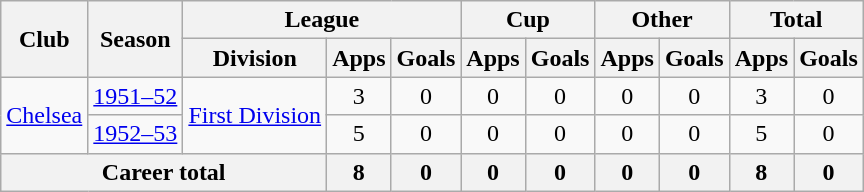<table class="wikitable" style="text-align: center">
<tr>
<th rowspan="2">Club</th>
<th rowspan="2">Season</th>
<th colspan="3">League</th>
<th colspan="2">Cup</th>
<th colspan="2">Other</th>
<th colspan="2">Total</th>
</tr>
<tr>
<th>Division</th>
<th>Apps</th>
<th>Goals</th>
<th>Apps</th>
<th>Goals</th>
<th>Apps</th>
<th>Goals</th>
<th>Apps</th>
<th>Goals</th>
</tr>
<tr>
<td rowspan="2"><a href='#'>Chelsea</a></td>
<td><a href='#'>1951–52</a></td>
<td rowspan="2"><a href='#'>First Division</a></td>
<td>3</td>
<td>0</td>
<td>0</td>
<td>0</td>
<td>0</td>
<td>0</td>
<td>3</td>
<td>0</td>
</tr>
<tr>
<td><a href='#'>1952–53</a></td>
<td>5</td>
<td>0</td>
<td>0</td>
<td>0</td>
<td>0</td>
<td>0</td>
<td>5</td>
<td>0</td>
</tr>
<tr>
<th colspan="3"><strong>Career total</strong></th>
<th>8</th>
<th>0</th>
<th>0</th>
<th>0</th>
<th>0</th>
<th>0</th>
<th>8</th>
<th>0</th>
</tr>
</table>
